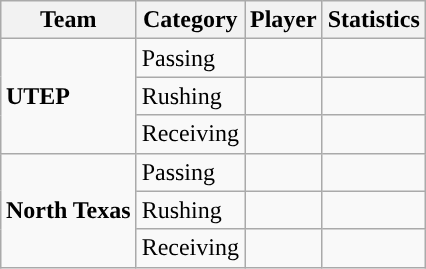<table class="wikitable" style="float: right;">
<tr>
<th>Team</th>
<th>Category</th>
<th>Player</th>
<th>Statistics</th>
</tr>
<tr>
<td rowspan=3><strong>UTEP</strong></td>
<td>Passing</td>
<td></td>
<td></td>
</tr>
<tr>
<td>Rushing</td>
<td></td>
<td></td>
</tr>
<tr>
<td>Receiving</td>
<td></td>
<td></td>
</tr>
<tr>
<td rowspan=3><strong>North Texas</strong></td>
<td>Passing</td>
<td></td>
<td></td>
</tr>
<tr>
<td>Rushing</td>
<td></td>
<td></td>
</tr>
<tr>
<td>Receiving</td>
<td></td>
<td></td>
</tr>
</table>
